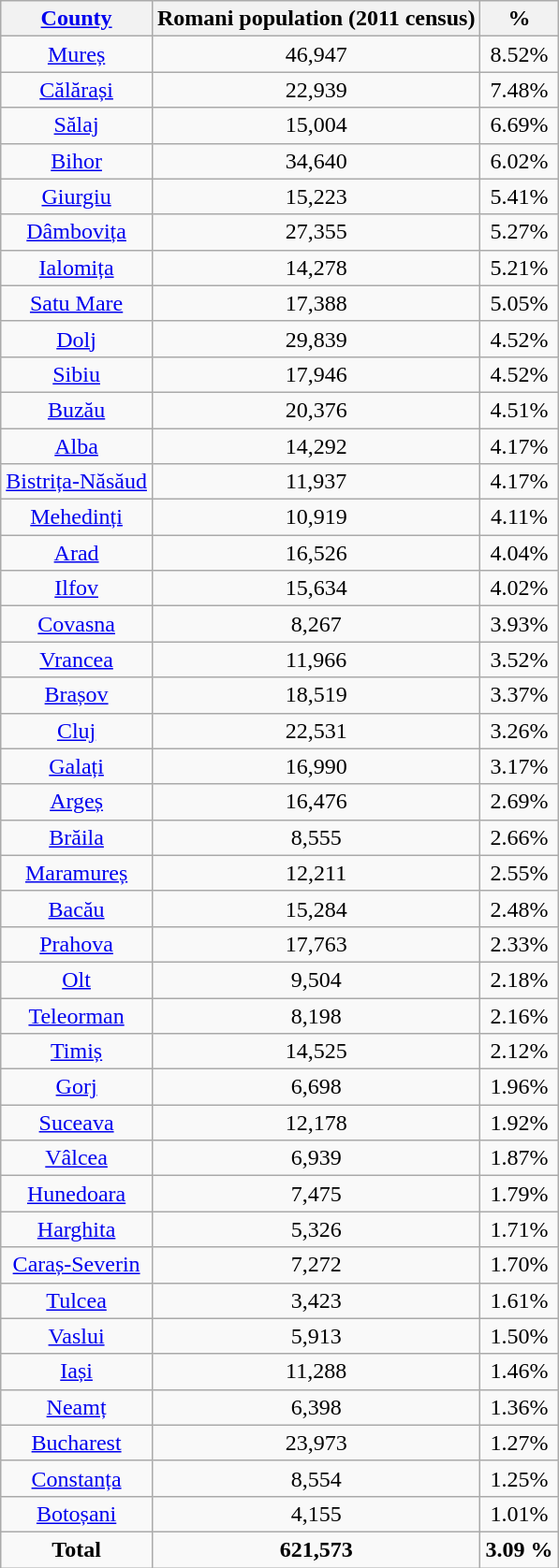<table class="wikitable sortable" style="text-align: center;">
<tr>
<th><a href='#'>County</a></th>
<th>Romani population (2011 census)</th>
<th>%</th>
</tr>
<tr>
<td><a href='#'>Mureș</a></td>
<td>46,947</td>
<td>8.52%</td>
</tr>
<tr>
<td><a href='#'>Călărași</a></td>
<td>22,939</td>
<td>7.48%</td>
</tr>
<tr>
<td><a href='#'>Sălaj</a></td>
<td>15,004</td>
<td>6.69%</td>
</tr>
<tr>
<td><a href='#'>Bihor</a></td>
<td>34,640</td>
<td>6.02%</td>
</tr>
<tr>
<td><a href='#'>Giurgiu</a></td>
<td>15,223</td>
<td>5.41%</td>
</tr>
<tr>
<td><a href='#'>Dâmbovița</a></td>
<td>27,355</td>
<td>5.27%</td>
</tr>
<tr>
<td><a href='#'>Ialomița</a></td>
<td>14,278</td>
<td>5.21%</td>
</tr>
<tr>
<td><a href='#'>Satu Mare</a></td>
<td>17,388</td>
<td>5.05%</td>
</tr>
<tr>
<td><a href='#'>Dolj</a></td>
<td>29,839</td>
<td>4.52%</td>
</tr>
<tr>
<td><a href='#'>Sibiu</a></td>
<td>17,946</td>
<td>4.52%</td>
</tr>
<tr>
<td><a href='#'>Buzău</a></td>
<td>20,376</td>
<td>4.51%</td>
</tr>
<tr>
<td><a href='#'>Alba</a></td>
<td>14,292</td>
<td>4.17%</td>
</tr>
<tr>
<td><a href='#'>Bistrița-Năsăud</a></td>
<td>11,937</td>
<td>4.17%</td>
</tr>
<tr>
<td><a href='#'>Mehedinți</a></td>
<td>10,919</td>
<td>4.11%</td>
</tr>
<tr>
<td><a href='#'>Arad</a></td>
<td>16,526</td>
<td>4.04%</td>
</tr>
<tr>
<td><a href='#'>Ilfov</a></td>
<td>15,634</td>
<td>4.02%</td>
</tr>
<tr>
<td><a href='#'>Covasna</a></td>
<td>8,267</td>
<td>3.93%</td>
</tr>
<tr>
<td><a href='#'>Vrancea</a></td>
<td>11,966</td>
<td>3.52%</td>
</tr>
<tr>
<td><a href='#'>Brașov</a></td>
<td>18,519</td>
<td>3.37%</td>
</tr>
<tr>
<td><a href='#'>Cluj</a></td>
<td>22,531</td>
<td>3.26%</td>
</tr>
<tr>
<td><a href='#'>Galați</a></td>
<td>16,990</td>
<td>3.17%</td>
</tr>
<tr>
<td><a href='#'>Argeș</a></td>
<td>16,476</td>
<td>2.69%</td>
</tr>
<tr>
<td><a href='#'>Brăila</a></td>
<td>8,555</td>
<td>2.66%</td>
</tr>
<tr>
<td><a href='#'>Maramureș</a></td>
<td>12,211</td>
<td>2.55%</td>
</tr>
<tr>
<td><a href='#'>Bacău</a></td>
<td>15,284</td>
<td>2.48%</td>
</tr>
<tr>
<td><a href='#'>Prahova</a></td>
<td>17,763</td>
<td>2.33%</td>
</tr>
<tr>
<td><a href='#'>Olt</a></td>
<td>9,504</td>
<td>2.18%</td>
</tr>
<tr>
<td><a href='#'>Teleorman</a></td>
<td>8,198</td>
<td>2.16%</td>
</tr>
<tr>
<td><a href='#'>Timiș</a></td>
<td>14,525</td>
<td>2.12%</td>
</tr>
<tr>
<td><a href='#'>Gorj</a></td>
<td>6,698</td>
<td>1.96%</td>
</tr>
<tr>
<td><a href='#'>Suceava</a></td>
<td>12,178</td>
<td>1.92%</td>
</tr>
<tr>
<td><a href='#'>Vâlcea</a></td>
<td>6,939</td>
<td>1.87%</td>
</tr>
<tr>
<td><a href='#'>Hunedoara</a></td>
<td>7,475</td>
<td>1.79%</td>
</tr>
<tr>
<td><a href='#'>Harghita</a></td>
<td>5,326</td>
<td>1.71%</td>
</tr>
<tr>
<td><a href='#'>Caraș-Severin</a></td>
<td>7,272</td>
<td>1.70%</td>
</tr>
<tr>
<td><a href='#'>Tulcea</a></td>
<td>3,423</td>
<td>1.61%</td>
</tr>
<tr>
<td><a href='#'>Vaslui</a></td>
<td>5,913</td>
<td>1.50%</td>
</tr>
<tr>
<td><a href='#'>Iași</a></td>
<td>11,288</td>
<td>1.46%</td>
</tr>
<tr>
<td><a href='#'>Neamț</a></td>
<td>6,398</td>
<td>1.36%</td>
</tr>
<tr>
<td><a href='#'>Bucharest</a></td>
<td>23,973</td>
<td>1.27%</td>
</tr>
<tr>
<td><a href='#'>Constanța</a></td>
<td>8,554</td>
<td>1.25%</td>
</tr>
<tr>
<td><a href='#'>Botoșani</a></td>
<td>4,155</td>
<td>1.01%</td>
</tr>
<tr>
<td><strong>Total</strong></td>
<td><strong>621,573</strong></td>
<td><strong>3.09 %</strong></td>
</tr>
</table>
